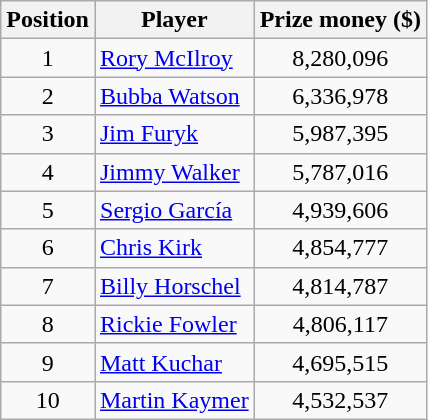<table class="wikitable">
<tr>
<th>Position</th>
<th>Player</th>
<th>Prize money ($)</th>
</tr>
<tr>
<td align=center>1</td>
<td> <a href='#'>Rory McIlroy</a></td>
<td align=center>8,280,096</td>
</tr>
<tr>
<td align=center>2</td>
<td> <a href='#'>Bubba Watson</a></td>
<td align=center>6,336,978</td>
</tr>
<tr>
<td align=center>3</td>
<td> <a href='#'>Jim Furyk</a></td>
<td align=center>5,987,395</td>
</tr>
<tr>
<td align=center>4</td>
<td> <a href='#'>Jimmy Walker</a></td>
<td align=center>5,787,016</td>
</tr>
<tr>
<td align=center>5</td>
<td> <a href='#'>Sergio García</a></td>
<td align=center>4,939,606</td>
</tr>
<tr>
<td align=center>6</td>
<td> <a href='#'>Chris Kirk</a></td>
<td align=center>4,854,777</td>
</tr>
<tr>
<td align=center>7</td>
<td> <a href='#'>Billy Horschel</a></td>
<td align=center>4,814,787</td>
</tr>
<tr>
<td align=center>8</td>
<td> <a href='#'>Rickie Fowler</a></td>
<td align=center>4,806,117</td>
</tr>
<tr>
<td align=center>9</td>
<td> <a href='#'>Matt Kuchar</a></td>
<td align=center>4,695,515</td>
</tr>
<tr>
<td align=center>10</td>
<td> <a href='#'>Martin Kaymer</a></td>
<td align=center>4,532,537</td>
</tr>
</table>
